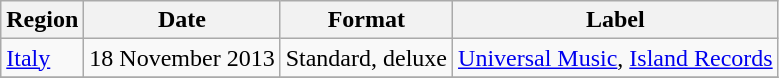<table class=wikitable>
<tr>
<th>Region</th>
<th>Date</th>
<th>Format</th>
<th>Label</th>
</tr>
<tr>
<td><a href='#'>Italy</a></td>
<td>18 November 2013</td>
<td>Standard, deluxe</td>
<td><a href='#'>Universal Music</a>, <a href='#'>Island Records</a></td>
</tr>
<tr>
</tr>
</table>
